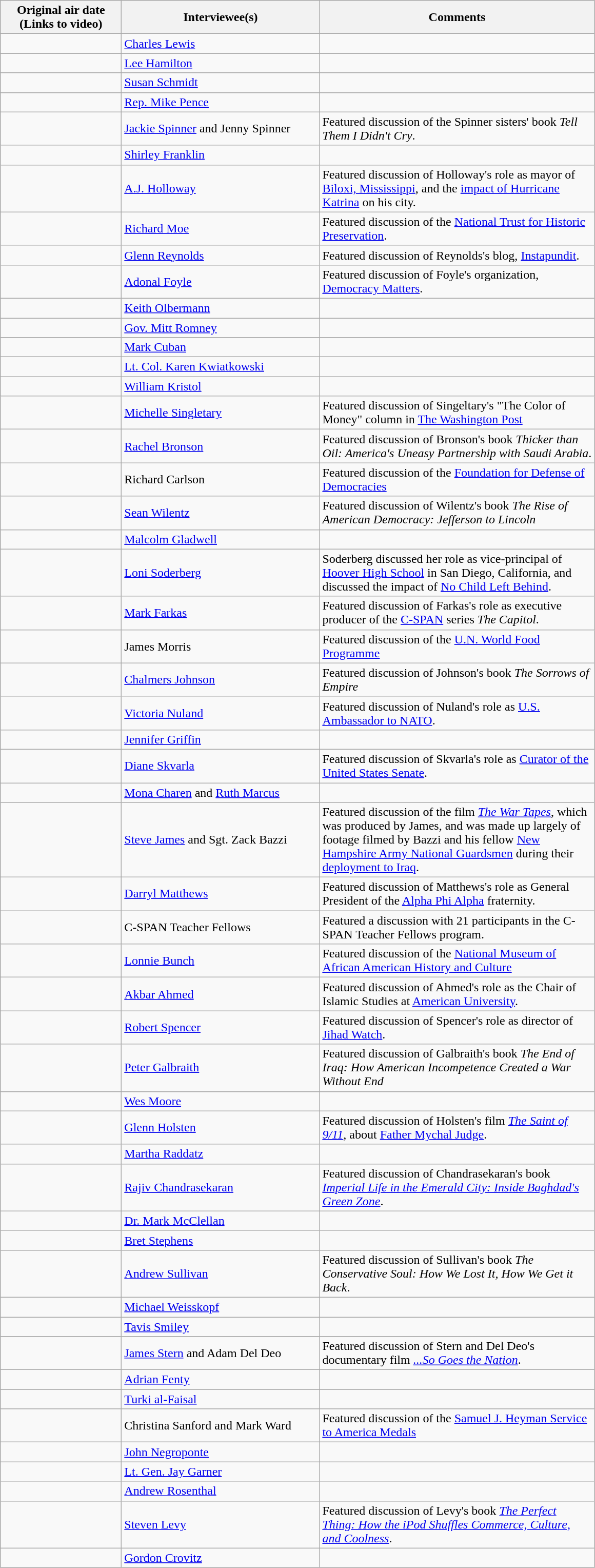<table class="wikitable">
<tr>
<th width="150">Original air date<br>(Links to video)</th>
<th width="250">Interviewee(s)</th>
<th width="350">Comments</th>
</tr>
<tr>
<td></td>
<td><a href='#'>Charles Lewis</a></td>
<td></td>
</tr>
<tr>
<td></td>
<td><a href='#'>Lee Hamilton</a></td>
<td></td>
</tr>
<tr>
<td></td>
<td><a href='#'>Susan Schmidt</a></td>
<td></td>
</tr>
<tr>
<td></td>
<td><a href='#'>Rep. Mike Pence</a></td>
<td></td>
</tr>
<tr>
<td></td>
<td><a href='#'>Jackie Spinner</a> and Jenny Spinner</td>
<td>Featured discussion of the Spinner sisters' book <em>Tell Them I Didn't Cry</em>.</td>
</tr>
<tr>
<td></td>
<td><a href='#'>Shirley Franklin</a></td>
<td></td>
</tr>
<tr>
<td></td>
<td><a href='#'>A.J. Holloway</a></td>
<td>Featured discussion of Holloway's role as mayor of <a href='#'>Biloxi, Mississippi</a>, and the <a href='#'>impact of Hurricane Katrina</a> on his city.</td>
</tr>
<tr>
<td></td>
<td><a href='#'>Richard Moe</a></td>
<td>Featured discussion of the <a href='#'>National Trust for Historic Preservation</a>.</td>
</tr>
<tr>
<td></td>
<td><a href='#'>Glenn Reynolds</a></td>
<td>Featured discussion of Reynolds's blog, <a href='#'>Instapundit</a>.</td>
</tr>
<tr>
<td></td>
<td><a href='#'>Adonal Foyle</a></td>
<td>Featured discussion of Foyle's organization, <a href='#'>Democracy Matters</a>.</td>
</tr>
<tr>
<td></td>
<td><a href='#'>Keith Olbermann</a></td>
<td></td>
</tr>
<tr>
<td></td>
<td><a href='#'>Gov. Mitt Romney</a></td>
<td></td>
</tr>
<tr>
<td></td>
<td><a href='#'>Mark Cuban</a></td>
<td></td>
</tr>
<tr>
<td></td>
<td><a href='#'>Lt. Col. Karen Kwiatkowski</a></td>
<td></td>
</tr>
<tr>
<td></td>
<td><a href='#'>William Kristol</a></td>
<td></td>
</tr>
<tr>
<td></td>
<td><a href='#'>Michelle Singletary</a></td>
<td>Featured discussion of Singeltary's "The Color of Money" column in <a href='#'>The Washington Post</a></td>
</tr>
<tr>
<td></td>
<td><a href='#'>Rachel Bronson</a></td>
<td>Featured discussion of Bronson's book <em>Thicker than Oil: America's Uneasy Partnership with Saudi Arabia</em>.</td>
</tr>
<tr>
<td></td>
<td>Richard Carlson</td>
<td>Featured discussion of the <a href='#'>Foundation for Defense of Democracies</a></td>
</tr>
<tr>
<td></td>
<td><a href='#'>Sean Wilentz</a></td>
<td>Featured discussion of Wilentz's book <em>The Rise of American Democracy: Jefferson to Lincoln</em></td>
</tr>
<tr>
<td></td>
<td><a href='#'>Malcolm Gladwell</a></td>
<td></td>
</tr>
<tr>
<td></td>
<td><a href='#'>Loni Soderberg</a></td>
<td>Soderberg discussed her role as vice-principal of <a href='#'>Hoover High School</a> in San Diego, California, and discussed the impact of <a href='#'>No Child Left Behind</a>.</td>
</tr>
<tr>
<td></td>
<td><a href='#'>Mark Farkas</a></td>
<td>Featured discussion of Farkas's role as executive producer of the <a href='#'>C-SPAN</a> series <em>The Capitol</em>.</td>
</tr>
<tr>
<td></td>
<td>James Morris</td>
<td>Featured discussion of the <a href='#'>U.N. World Food Programme</a></td>
</tr>
<tr>
<td></td>
<td><a href='#'>Chalmers Johnson</a></td>
<td>Featured discussion of Johnson's book <em>The Sorrows of Empire</em></td>
</tr>
<tr>
<td></td>
<td><a href='#'>Victoria Nuland</a></td>
<td>Featured discussion of Nuland's role as <a href='#'>U.S. Ambassador to NATO</a>.</td>
</tr>
<tr>
<td></td>
<td><a href='#'>Jennifer Griffin</a></td>
<td></td>
</tr>
<tr>
<td></td>
<td><a href='#'>Diane Skvarla</a></td>
<td>Featured discussion of Skvarla's role as <a href='#'>Curator of the United States Senate</a>.</td>
</tr>
<tr>
<td></td>
<td><a href='#'>Mona Charen</a> and <a href='#'>Ruth Marcus</a></td>
<td></td>
</tr>
<tr>
<td></td>
<td><a href='#'>Steve James</a> and Sgt. Zack Bazzi</td>
<td>Featured discussion of the film <em><a href='#'>The War Tapes</a></em>, which was produced by James, and was made up largely of footage filmed by Bazzi and his fellow <a href='#'>New Hampshire Army National Guardsmen</a> during their <a href='#'>deployment to Iraq</a>.</td>
</tr>
<tr>
<td></td>
<td><a href='#'>Darryl Matthews</a></td>
<td>Featured discussion of Matthews's role as General President of the <a href='#'>Alpha Phi Alpha</a> fraternity.</td>
</tr>
<tr>
<td></td>
<td>C-SPAN Teacher Fellows</td>
<td>Featured a discussion with 21 participants in the C-SPAN Teacher Fellows program.</td>
</tr>
<tr>
<td></td>
<td><a href='#'>Lonnie Bunch</a></td>
<td>Featured discussion of the <a href='#'>National Museum of African American History and Culture</a></td>
</tr>
<tr>
<td></td>
<td><a href='#'>Akbar Ahmed</a></td>
<td>Featured discussion of Ahmed's role as the Chair of Islamic Studies at <a href='#'>American University</a>.</td>
</tr>
<tr>
<td></td>
<td><a href='#'>Robert Spencer</a></td>
<td>Featured discussion of Spencer's role as director of <a href='#'>Jihad Watch</a>.</td>
</tr>
<tr>
<td></td>
<td><a href='#'>Peter Galbraith</a></td>
<td>Featured discussion of Galbraith's book <em>The End of Iraq: How American Incompetence Created a War Without End</em></td>
</tr>
<tr>
<td></td>
<td><a href='#'>Wes Moore</a></td>
<td></td>
</tr>
<tr>
<td></td>
<td><a href='#'>Glenn Holsten</a></td>
<td>Featured discussion of Holsten's film <em><a href='#'>The Saint of 9/11</a></em>, about <a href='#'>Father Mychal Judge</a>.</td>
</tr>
<tr>
<td></td>
<td><a href='#'>Martha Raddatz</a></td>
<td></td>
</tr>
<tr>
<td></td>
<td><a href='#'>Rajiv Chandrasekaran</a></td>
<td>Featured discussion of Chandrasekaran's book <em><a href='#'>Imperial Life in the Emerald City: Inside Baghdad's Green Zone</a></em>.</td>
</tr>
<tr>
<td></td>
<td><a href='#'>Dr. Mark McClellan</a></td>
<td></td>
</tr>
<tr>
<td></td>
<td><a href='#'>Bret Stephens</a></td>
<td></td>
</tr>
<tr>
<td></td>
<td><a href='#'>Andrew Sullivan</a></td>
<td>Featured discussion of Sullivan's book <em>The Conservative Soul: How We Lost It, How We Get it Back</em>.</td>
</tr>
<tr>
<td></td>
<td><a href='#'>Michael Weisskopf</a></td>
<td></td>
</tr>
<tr>
<td></td>
<td><a href='#'>Tavis Smiley</a></td>
<td></td>
</tr>
<tr>
<td></td>
<td><a href='#'>James Stern</a> and Adam Del Deo</td>
<td>Featured discussion of Stern and Del Deo's documentary film <em><a href='#'>...So Goes the Nation</a></em>.</td>
</tr>
<tr>
<td></td>
<td><a href='#'>Adrian Fenty</a></td>
<td></td>
</tr>
<tr>
<td></td>
<td><a href='#'>Turki al-Faisal</a></td>
<td></td>
</tr>
<tr>
<td></td>
<td>Christina Sanford and Mark Ward</td>
<td>Featured discussion of the <a href='#'>Samuel J. Heyman Service to America Medals</a></td>
</tr>
<tr>
<td></td>
<td><a href='#'>John Negroponte</a></td>
<td></td>
</tr>
<tr>
<td></td>
<td><a href='#'>Lt. Gen. Jay Garner</a></td>
<td></td>
</tr>
<tr>
<td></td>
<td><a href='#'>Andrew Rosenthal</a></td>
<td></td>
</tr>
<tr>
<td></td>
<td><a href='#'>Steven Levy</a></td>
<td>Featured discussion of Levy's book <em><a href='#'>The Perfect Thing: How the iPod Shuffles Commerce, Culture, and Coolness</a></em>.</td>
</tr>
<tr>
<td></td>
<td><a href='#'>Gordon Crovitz</a></td>
<td></td>
</tr>
</table>
